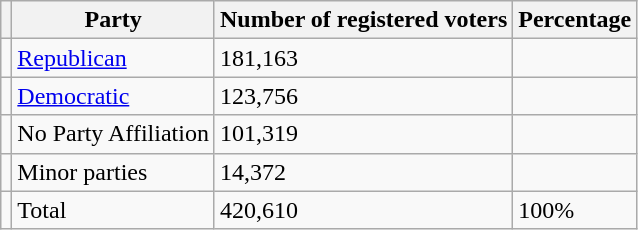<table class="wikitable">
<tr>
<th></th>
<th>Party</th>
<th>Number of registered voters</th>
<th>Percentage</th>
</tr>
<tr>
<td></td>
<td><a href='#'>Republican</a></td>
<td>181,163</td>
<td></td>
</tr>
<tr>
<td></td>
<td><a href='#'>Democratic</a></td>
<td>123,756</td>
<td></td>
</tr>
<tr>
<td></td>
<td>No Party Affiliation</td>
<td>101,319</td>
<td></td>
</tr>
<tr>
<td></td>
<td>Minor parties</td>
<td>14,372</td>
<td></td>
</tr>
<tr>
<td></td>
<td>Total</td>
<td>420,610</td>
<td>100%</td>
</tr>
</table>
